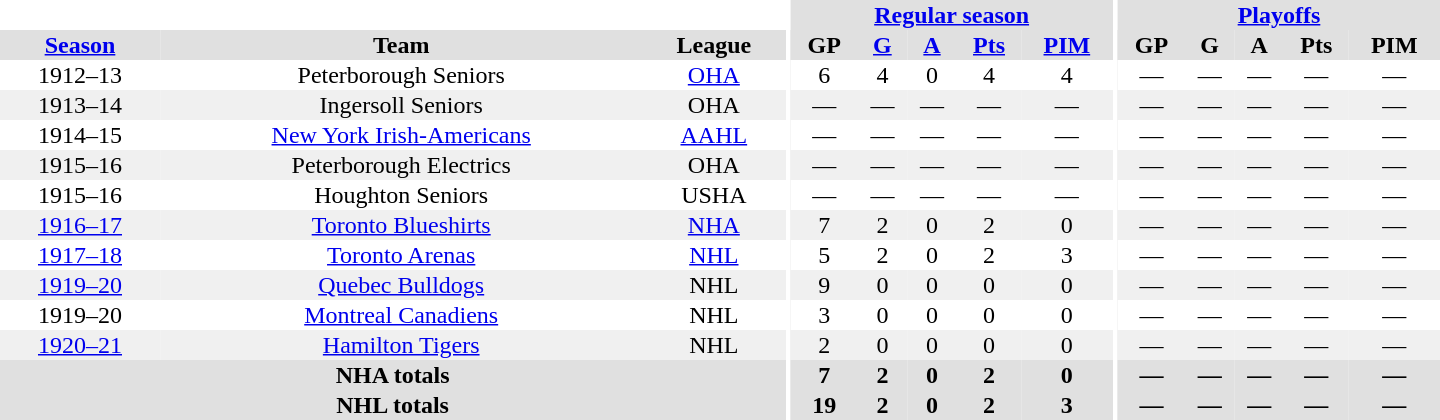<table border="0" cellpadding="1" cellspacing="0" style="text-align:center; width:60em">
<tr bgcolor="#e0e0e0">
<th colspan="3" bgcolor="#ffffff"></th>
<th rowspan="100" bgcolor="#ffffff"></th>
<th colspan="5"><a href='#'>Regular season</a></th>
<th rowspan="100" bgcolor="#ffffff"></th>
<th colspan="5"><a href='#'>Playoffs</a></th>
</tr>
<tr bgcolor="#e0e0e0">
<th><a href='#'>Season</a></th>
<th>Team</th>
<th>League</th>
<th>GP</th>
<th><a href='#'>G</a></th>
<th><a href='#'>A</a></th>
<th><a href='#'>Pts</a></th>
<th><a href='#'>PIM</a></th>
<th>GP</th>
<th>G</th>
<th>A</th>
<th>Pts</th>
<th>PIM</th>
</tr>
<tr>
<td>1912–13</td>
<td>Peterborough Seniors</td>
<td><a href='#'>OHA</a></td>
<td>6</td>
<td>4</td>
<td>0</td>
<td>4</td>
<td>4</td>
<td>—</td>
<td>—</td>
<td>—</td>
<td>—</td>
<td>—</td>
</tr>
<tr bgcolor="#f0f0f0">
<td>1913–14</td>
<td>Ingersoll Seniors</td>
<td>OHA</td>
<td>—</td>
<td>—</td>
<td>—</td>
<td>—</td>
<td>—</td>
<td>—</td>
<td>—</td>
<td>—</td>
<td>—</td>
<td>—</td>
</tr>
<tr>
<td>1914–15</td>
<td><a href='#'>New York Irish-Americans</a></td>
<td><a href='#'>AAHL</a></td>
<td>—</td>
<td>—</td>
<td>—</td>
<td>—</td>
<td>—</td>
<td>—</td>
<td>—</td>
<td>—</td>
<td>—</td>
<td>—</td>
</tr>
<tr bgcolor="#f0f0f0">
<td>1915–16</td>
<td>Peterborough Electrics</td>
<td>OHA</td>
<td>—</td>
<td>—</td>
<td>—</td>
<td>—</td>
<td>—</td>
<td>—</td>
<td>—</td>
<td>—</td>
<td>—</td>
<td>—</td>
</tr>
<tr>
<td>1915–16</td>
<td>Houghton Seniors</td>
<td>USHA</td>
<td>—</td>
<td>—</td>
<td>—</td>
<td>—</td>
<td>—</td>
<td>—</td>
<td>—</td>
<td>—</td>
<td>—</td>
<td>—</td>
</tr>
<tr bgcolor="#f0f0f0">
<td><a href='#'>1916–17</a></td>
<td><a href='#'>Toronto Blueshirts</a></td>
<td><a href='#'>NHA</a></td>
<td>7</td>
<td>2</td>
<td>0</td>
<td>2</td>
<td>0</td>
<td>—</td>
<td>—</td>
<td>—</td>
<td>—</td>
<td>—</td>
</tr>
<tr>
<td><a href='#'>1917–18</a></td>
<td><a href='#'>Toronto Arenas</a></td>
<td><a href='#'>NHL</a></td>
<td>5</td>
<td>2</td>
<td>0</td>
<td>2</td>
<td>3</td>
<td>—</td>
<td>—</td>
<td>—</td>
<td>—</td>
<td>—</td>
</tr>
<tr bgcolor="#f0f0f0">
<td><a href='#'>1919–20</a></td>
<td><a href='#'>Quebec Bulldogs</a></td>
<td>NHL</td>
<td>9</td>
<td>0</td>
<td>0</td>
<td>0</td>
<td>0</td>
<td>—</td>
<td>—</td>
<td>—</td>
<td>—</td>
<td>—</td>
</tr>
<tr>
<td>1919–20</td>
<td><a href='#'>Montreal Canadiens</a></td>
<td>NHL</td>
<td>3</td>
<td>0</td>
<td>0</td>
<td>0</td>
<td>0</td>
<td>—</td>
<td>—</td>
<td>—</td>
<td>—</td>
<td>—</td>
</tr>
<tr bgcolor="#f0f0f0">
<td><a href='#'>1920–21</a></td>
<td><a href='#'>Hamilton Tigers</a></td>
<td>NHL</td>
<td>2</td>
<td>0</td>
<td>0</td>
<td>0</td>
<td>0</td>
<td>—</td>
<td>—</td>
<td>—</td>
<td>—</td>
<td>—</td>
</tr>
<tr bgcolor="#e0e0e0">
<th colspan="3">NHA totals</th>
<th>7</th>
<th>2</th>
<th>0</th>
<th>2</th>
<th>0</th>
<th>—</th>
<th>—</th>
<th>—</th>
<th>—</th>
<th>—</th>
</tr>
<tr bgcolor="#e0e0e0">
<th colspan="3">NHL totals</th>
<th>19</th>
<th>2</th>
<th>0</th>
<th>2</th>
<th>3</th>
<th>—</th>
<th>—</th>
<th>—</th>
<th>—</th>
<th>—</th>
</tr>
</table>
